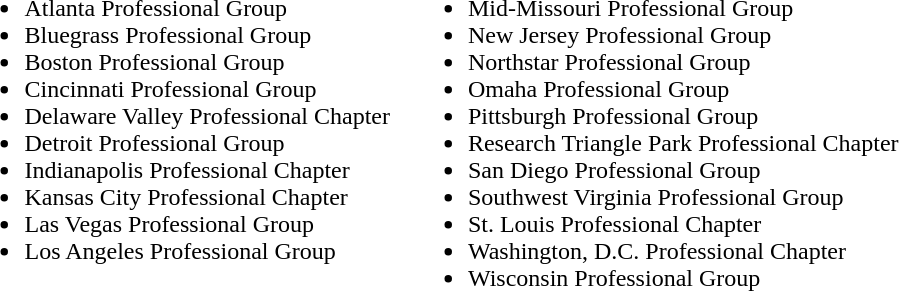<table cellpadding="5">
<tr valign="top">
<td><br><ul><li>Atlanta Professional Group</li><li>Bluegrass Professional Group</li><li>Boston Professional Group</li><li>Cincinnati Professional Group</li><li>Delaware Valley Professional Chapter</li><li>Detroit Professional Group</li><li>Indianapolis Professional Chapter</li><li>Kansas City Professional Chapter</li><li>Las Vegas Professional Group</li><li>Los Angeles Professional Group</li></ul></td>
<td valign="top"><br><ul><li>Mid-Missouri Professional Group</li><li>New Jersey Professional Group</li><li>Northstar Professional Group</li><li>Omaha Professional Group</li><li>Pittsburgh Professional Group</li><li>Research Triangle Park Professional Chapter</li><li>San Diego Professional Group</li><li>Southwest Virginia Professional Group</li><li>St. Louis Professional Chapter</li><li>Washington, D.C. Professional Chapter</li><li>Wisconsin Professional Group</li></ul></td>
</tr>
</table>
